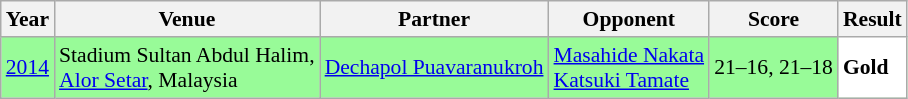<table class="sortable wikitable" style="font-size: 90%;">
<tr>
<th>Year</th>
<th>Venue</th>
<th>Partner</th>
<th>Opponent</th>
<th>Score</th>
<th>Result</th>
</tr>
<tr style="background:#98FB98">
<td align="center"><a href='#'>2014</a></td>
<td align="left">Stadium Sultan Abdul Halim,<br><a href='#'>Alor Setar</a>, Malaysia</td>
<td align="left"> <a href='#'>Dechapol Puavaranukroh</a></td>
<td align="left"> <a href='#'>Masahide Nakata</a><br> <a href='#'>Katsuki Tamate</a></td>
<td align="left">21–16, 21–18</td>
<td style="text-align:left; background:white"> <strong>Gold</strong></td>
</tr>
</table>
